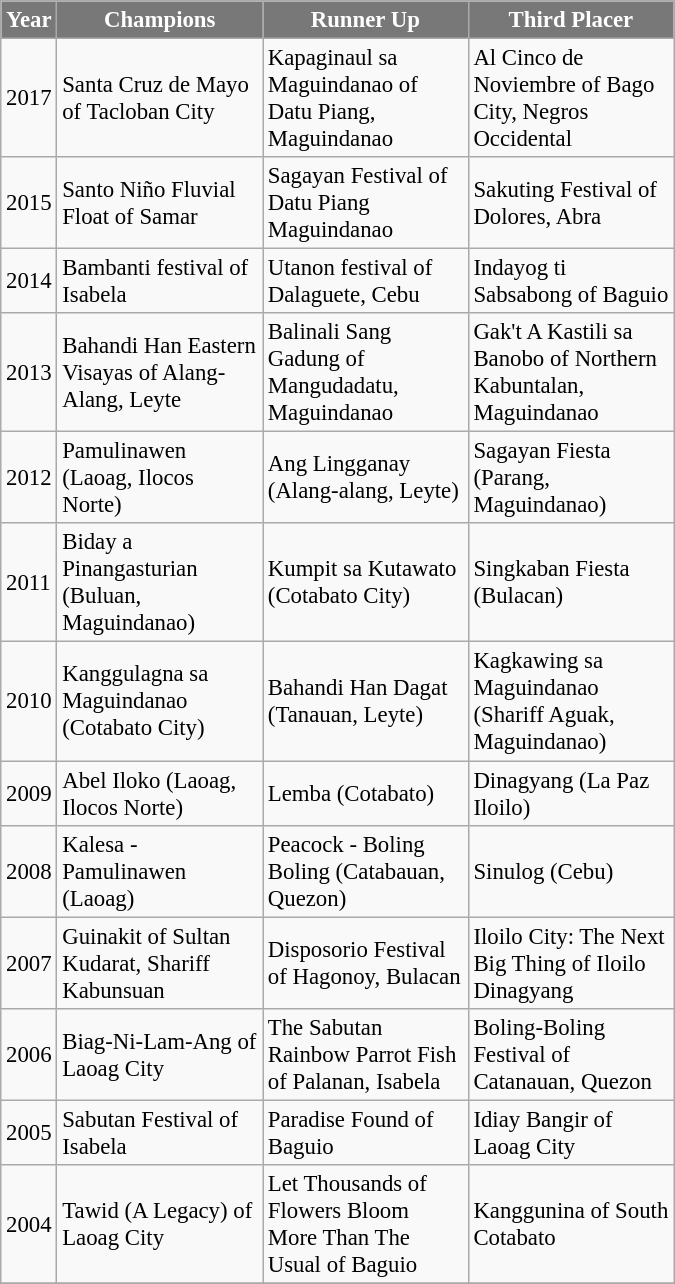<table class="wikitable sortable" style="font-size: 95%;">
<tr>
<th width="30" style="background-color:#787878;color:#FFFFFF;">Year</th>
<th width="130" style="background-color:#787878;color:#FFFFFF;">Champions</th>
<th width="130" style="background-color:#787878;color:#FFFFFF;">Runner Up</th>
<th width="130" style="background-color:#787878;color:#FFFFFF;">Third Placer</th>
</tr>
<tr>
<td>2017</td>
<td>Santa Cruz de Mayo of Tacloban City</td>
<td>Kapaginaul sa Maguindanao of Datu Piang, Maguindanao</td>
<td>Al Cinco de Noviembre of Bago City, Negros Occidental</td>
</tr>
<tr>
<td>2015</td>
<td>Santo Niño Fluvial Float of Samar</td>
<td>Sagayan Festival of Datu Piang Maguindanao</td>
<td>Sakuting Festival of Dolores, Abra</td>
</tr>
<tr>
<td>2014</td>
<td>Bambanti festival of Isabela</td>
<td>Utanon festival of Dalaguete, Cebu</td>
<td>Indayog ti Sabsabong of Baguio</td>
</tr>
<tr>
<td>2013</td>
<td>Bahandi Han Eastern Visayas of Alang-Alang, Leyte</td>
<td>Balinali Sang Gadung of Mangudadatu, Maguindanao</td>
<td>Gak't A Kastili sa Banobo of Northern Kabuntalan, Maguindanao</td>
</tr>
<tr>
<td>2012</td>
<td>Pamulinawen (Laoag, Ilocos Norte)</td>
<td>Ang Lingganay (Alang-alang, Leyte)</td>
<td>Sagayan Fiesta (Parang, Maguindanao)</td>
</tr>
<tr>
<td>2011</td>
<td>Biday a Pinangasturian (Buluan, Maguindanao)</td>
<td>Kumpit sa Kutawato (Cotabato City)</td>
<td>Singkaban Fiesta (Bulacan)</td>
</tr>
<tr>
<td>2010</td>
<td>Kanggulagna sa Maguindanao (Cotabato City)</td>
<td>Bahandi Han Dagat (Tanauan, Leyte)</td>
<td>Kagkawing sa Maguindanao (Shariff Aguak, Maguindanao)</td>
</tr>
<tr>
<td>2009</td>
<td>Abel Iloko (Laoag, Ilocos Norte)</td>
<td>Lemba (Cotabato)</td>
<td>Dinagyang (La Paz Iloilo)</td>
</tr>
<tr>
<td>2008</td>
<td>Kalesa - Pamulinawen (Laoag)</td>
<td>Peacock - Boling Boling (Catabauan, Quezon)</td>
<td>Sinulog (Cebu)</td>
</tr>
<tr>
<td>2007</td>
<td>Guinakit of Sultan Kudarat, Shariff Kabunsuan</td>
<td>Disposorio Festival of Hagonoy, Bulacan</td>
<td>Iloilo City: The Next Big Thing of Iloilo Dinagyang</td>
</tr>
<tr>
<td>2006</td>
<td>Biag-Ni-Lam-Ang of Laoag City</td>
<td>The Sabutan Rainbow Parrot Fish of Palanan, Isabela</td>
<td>Boling-Boling Festival of Catanauan, Quezon</td>
</tr>
<tr>
<td>2005</td>
<td>Sabutan Festival of Isabela</td>
<td>Paradise Found of Baguio</td>
<td>Idiay Bangir of Laoag City</td>
</tr>
<tr>
<td>2004</td>
<td>Tawid (A Legacy) of Laoag City</td>
<td>Let Thousands of Flowers Bloom More Than The Usual of Baguio</td>
<td>Kanggunina of South Cotabato</td>
</tr>
<tr>
</tr>
</table>
